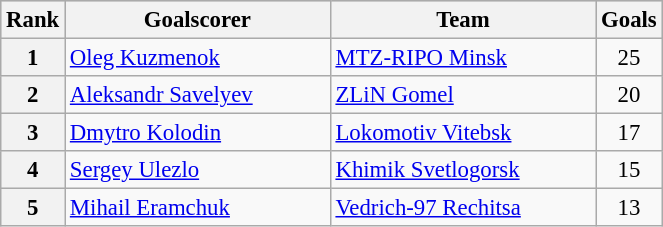<table class="wikitable" style="font-size: 95%;">
<tr bgcolor="#CCCCCC" align="center">
<th>Rank</th>
<th width=170>Goalscorer</th>
<th width=170>Team</th>
<th>Goals</th>
</tr>
<tr>
<th align="center">1</th>
<td> <a href='#'>Oleg Kuzmenok</a></td>
<td><a href='#'>MTZ-RIPO Minsk</a></td>
<td align="center">25</td>
</tr>
<tr>
<th align="center">2</th>
<td> <a href='#'>Aleksandr Savelyev</a></td>
<td><a href='#'>ZLiN Gomel</a></td>
<td align="center">20</td>
</tr>
<tr>
<th align="center">3</th>
<td> <a href='#'>Dmytro Kolodin</a></td>
<td><a href='#'>Lokomotiv Vitebsk</a></td>
<td align="center">17</td>
</tr>
<tr>
<th align="center">4</th>
<td> <a href='#'>Sergey Ulezlo</a></td>
<td><a href='#'>Khimik Svetlogorsk</a></td>
<td align="center">15</td>
</tr>
<tr>
<th align="center">5</th>
<td> <a href='#'>Mihail Eramchuk</a></td>
<td><a href='#'>Vedrich-97 Rechitsa</a></td>
<td align="center">13</td>
</tr>
</table>
